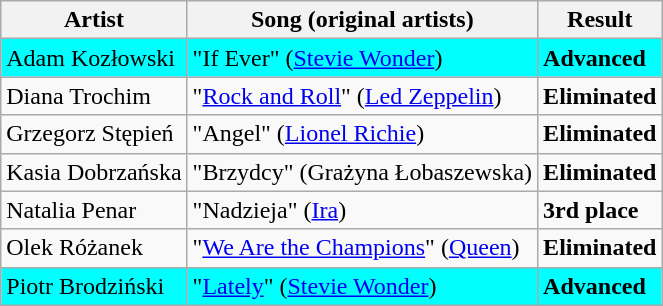<table class=wikitable>
<tr>
<th>Artist</th>
<th>Song (original artists)</th>
<th>Result</th>
</tr>
<tr style="background:cyan;">
<td>Adam Kozłowski</td>
<td>"If Ever" (<a href='#'>Stevie Wonder</a>)</td>
<td><strong>Advanced</strong></td>
</tr>
<tr>
<td>Diana Trochim</td>
<td>"<a href='#'>Rock and Roll</a>" (<a href='#'>Led Zeppelin</a>)</td>
<td><strong>Eliminated</strong></td>
</tr>
<tr>
<td>Grzegorz Stępień</td>
<td>"Angel" (<a href='#'>Lionel Richie</a>)</td>
<td><strong>Eliminated</strong></td>
</tr>
<tr>
<td>Kasia Dobrzańska</td>
<td>"Brzydcy" (Grażyna Łobaszewska)</td>
<td><strong>Eliminated</strong></td>
</tr>
<tr>
<td>Natalia Penar</td>
<td>"Nadzieja" (<a href='#'>Ira</a>)</td>
<td><strong>3rd place</strong></td>
</tr>
<tr>
<td>Olek Różanek</td>
<td>"<a href='#'>We Are the Champions</a>" (<a href='#'>Queen</a>)</td>
<td><strong>Eliminated</strong></td>
</tr>
<tr style="background:cyan;">
<td>Piotr Brodziński</td>
<td>"<a href='#'>Lately</a>" (<a href='#'>Stevie Wonder</a>)</td>
<td><strong>Advanced</strong></td>
</tr>
</table>
